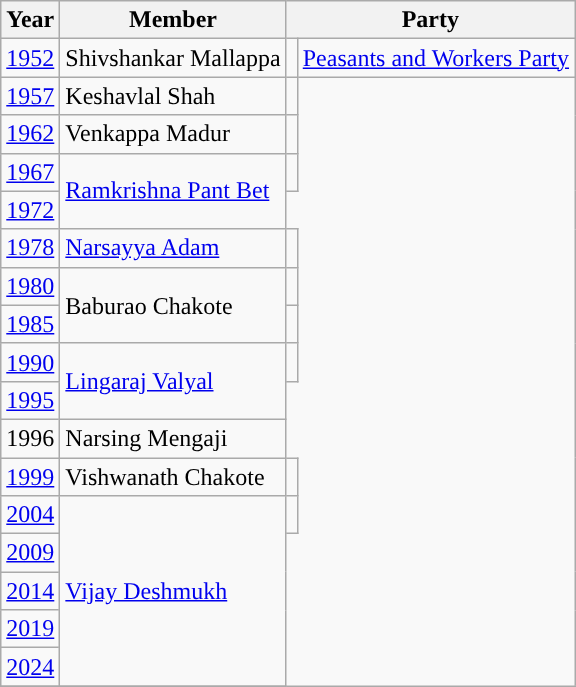<table class="wikitable">
<tr>
<th>Year</th>
<th>Member</th>
<th colspan="2">Party</th>
</tr>
<tr>
<td><a href='#'>1952</a></td>
<td>Shivshankar Mallappa</td>
<td style="background-color: "></td>
<td><a href='#'>Peasants and Workers Party</a></td>
</tr>
<tr>
<td><a href='#'>1957</a></td>
<td>Keshavlal Shah</td>
<td></td>
</tr>
<tr>
<td><a href='#'>1962</a></td>
<td>Venkappa Madur</td>
<td></td>
</tr>
<tr>
<td><a href='#'>1967</a></td>
<td rowspan=2><a href='#'>Ramkrishna Pant Bet</a></td>
<td></td>
</tr>
<tr>
<td><a href='#'>1972</a></td>
</tr>
<tr>
<td><a href='#'>1978</a></td>
<td><a href='#'>Narsayya Adam</a></td>
<td></td>
</tr>
<tr>
<td><a href='#'>1980</a></td>
<td rowspan=2>Baburao Chakote</td>
<td></td>
</tr>
<tr>
<td><a href='#'>1985</a></td>
<td></td>
</tr>
<tr>
<td><a href='#'>1990</a></td>
<td rowspan=2><a href='#'>Lingaraj Valyal</a></td>
<td></td>
</tr>
<tr>
<td><a href='#'>1995</a></td>
</tr>
<tr>
<td>1996</td>
<td>Narsing Mengaji</td>
</tr>
<tr>
<td><a href='#'>1999</a></td>
<td>Vishwanath Chakote</td>
<td></td>
</tr>
<tr>
<td><a href='#'>2004</a></td>
<td rowspan=5><a href='#'>Vijay Deshmukh</a></td>
<td></td>
</tr>
<tr>
<td><a href='#'>2009</a></td>
</tr>
<tr>
<td><a href='#'>2014</a></td>
</tr>
<tr>
<td><a href='#'>2019</a></td>
</tr>
<tr>
<td><a href='#'>2024</a></td>
</tr>
<tr>
</tr>
</table>
